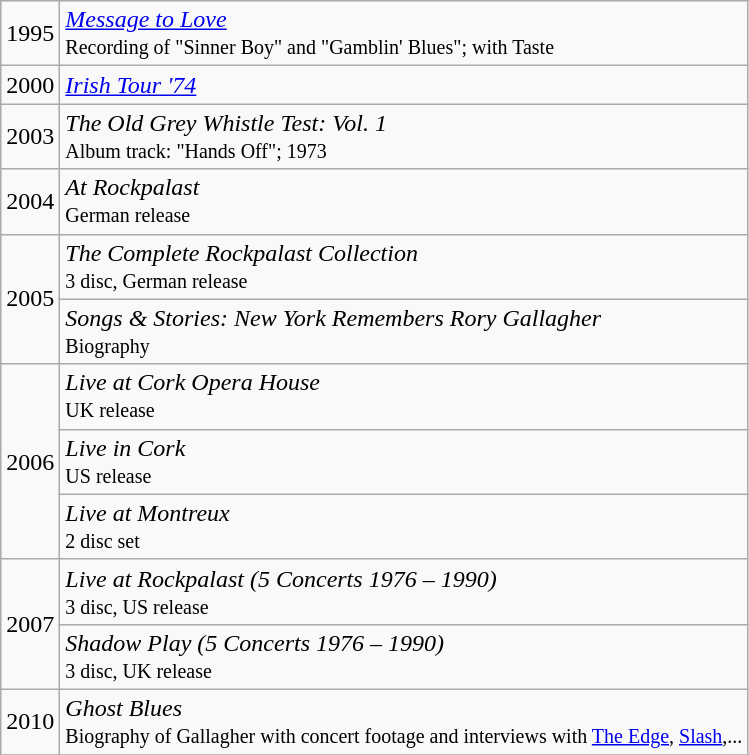<table class="wikitable">
<tr>
<td>1995</td>
<td><em><a href='#'>Message to Love</a></em> <br><small>Recording of "Sinner Boy" and "Gamblin' Blues"; with Taste</small></td>
</tr>
<tr>
<td>2000</td>
<td><em><a href='#'>Irish Tour '74</a></em></td>
</tr>
<tr>
<td>2003</td>
<td><em>The Old Grey Whistle Test: Vol. 1</em> <br><small>Album track: "Hands Off"; 1973</small></td>
</tr>
<tr>
<td>2004</td>
<td><em>At Rockpalast</em> <br><small>German release</small></td>
</tr>
<tr>
<td rowspan="2">2005</td>
<td><em>The Complete Rockpalast Collection</em> <br> <small>3 disc, German release</small></td>
</tr>
<tr>
<td><em>Songs & Stories: New York Remembers Rory Gallagher</em> <br><small>Biography</small></td>
</tr>
<tr>
<td rowspan="3">2006</td>
<td><em>Live at Cork Opera House</em> <br><small>UK release</small></td>
</tr>
<tr>
<td><em>Live in Cork</em> <br><small>US release</small></td>
</tr>
<tr>
<td><em>Live at Montreux</em> <br><small>2 disc set</small></td>
</tr>
<tr>
<td rowspan="2">2007</td>
<td><em>Live at Rockpalast (5 Concerts 1976 – 1990)</em> <br><small>3 disc, US release</small></td>
</tr>
<tr>
<td><em>Shadow Play (5 Concerts 1976 – 1990)</em> <br><small>3 disc, UK release</small></td>
</tr>
<tr>
<td>2010</td>
<td><em>Ghost Blues</em> <br><small>Biography of Gallagher with concert footage and interviews with <a href='#'>The Edge</a>, <a href='#'>Slash</a>,...</small></td>
</tr>
<tr>
</tr>
</table>
